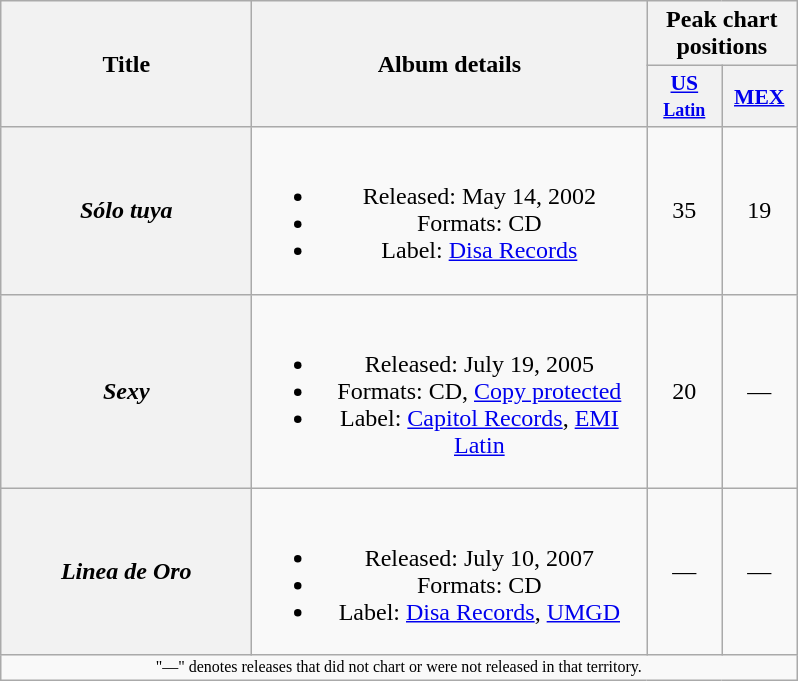<table class="wikitable plainrowheaders" style="text-align:center;">
<tr>
<th scope="col" rowspan="2" style="width:10em;">Title</th>
<th scope="col" rowspan="2" style="width:16em;">Album details</th>
<th scope="col" colspan="2">Peak chart positions</th>
</tr>
<tr>
<th scope="col" style="width:3em;font-size:90%;"><a href='#'>US<br><small>Latin</small></a></th>
<th scope="col" style="width:3em;font-size:90%;"><a href='#'>MEX</a></th>
</tr>
<tr>
<th scope="row"><em>Sólo tuya</em></th>
<td><br><ul><li>Released: May 14, 2002</li><li>Formats: CD</li><li>Label: <a href='#'>Disa Records</a></li></ul></td>
<td>35</td>
<td>19</td>
</tr>
<tr>
<th scope="row"><em>Sexy</em></th>
<td><br><ul><li>Released: July 19, 2005</li><li>Formats: CD, <a href='#'>Copy protected</a></li><li>Label: <a href='#'>Capitol Records</a>, <a href='#'>EMI Latin</a></li></ul></td>
<td>20</td>
<td>—</td>
</tr>
<tr>
<th scope="row"><em>Linea de Oro</em></th>
<td><br><ul><li>Released: July 10, 2007</li><li>Formats: CD</li><li>Label: <a href='#'>Disa Records</a>, <a href='#'>UMGD</a></li></ul></td>
<td>—</td>
<td>—</td>
</tr>
<tr>
<td align="center" colspan="14" style="font-size:8pt">"—" denotes releases that did not chart or were not released in that territory.</td>
</tr>
</table>
